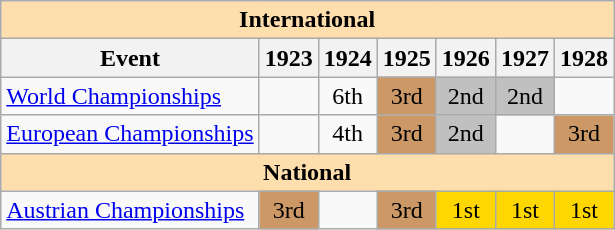<table class="wikitable" style="text-align:center">
<tr>
<th style="background-color: #ffdead; " colspan=7 align=center>International</th>
</tr>
<tr>
<th>Event</th>
<th>1923</th>
<th>1924</th>
<th>1925</th>
<th>1926</th>
<th>1927</th>
<th>1928</th>
</tr>
<tr>
<td align=left><a href='#'>World Championships</a></td>
<td></td>
<td>6th</td>
<td bgcolor=cc9966>3rd</td>
<td bgcolor=silver>2nd</td>
<td bgcolor=silver>2nd</td>
<td></td>
</tr>
<tr>
<td align=left><a href='#'>European Championships</a></td>
<td></td>
<td>4th</td>
<td bgcolor=cc9966>3rd</td>
<td bgcolor=silver>2nd</td>
<td></td>
<td bgcolor=cc9966>3rd</td>
</tr>
<tr>
<th style="background-color: #ffdead; " colspan=7 align=center>National</th>
</tr>
<tr>
<td align=left><a href='#'>Austrian Championships</a></td>
<td bgcolor=cc9966>3rd</td>
<td></td>
<td bgcolor=cc9966>3rd</td>
<td bgcolor=gold>1st</td>
<td bgcolor=gold>1st</td>
<td bgcolor=gold>1st</td>
</tr>
</table>
